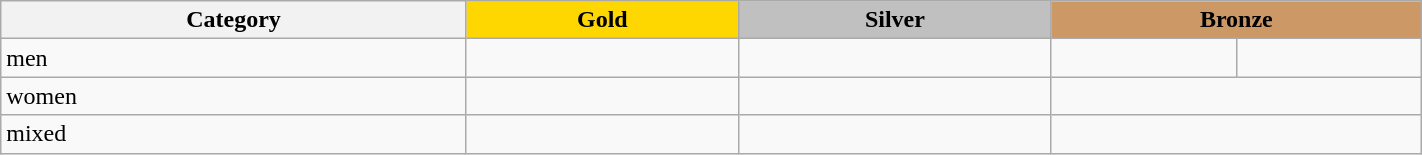<table class=wikitable  width=75%>
<tr>
<th>Category</th>
<th style="background: gold">Gold</th>
<th style="background: silver">Silver</th>
<th style="background: #cc9966" colspan=2>Bronze</th>
</tr>
<tr>
<td>men</td>
<td><br></td>
<td><br></td>
<td><br></td>
<td><br></td>
</tr>
<tr>
<td>women</td>
<td><br></td>
<td><br></td>
<td colspan=2><br></td>
</tr>
<tr>
<td>mixed</td>
<td><br></td>
<td><br></td>
<td colspan=2><br></td>
</tr>
</table>
